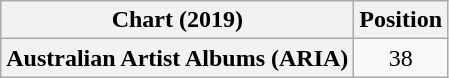<table class="wikitable plainrowheaders" style="text-align:center">
<tr>
<th scope="col">Chart (2019)</th>
<th scope="col">Position</th>
</tr>
<tr>
<th scope="row">Australian Artist Albums (ARIA)</th>
<td>38</td>
</tr>
</table>
